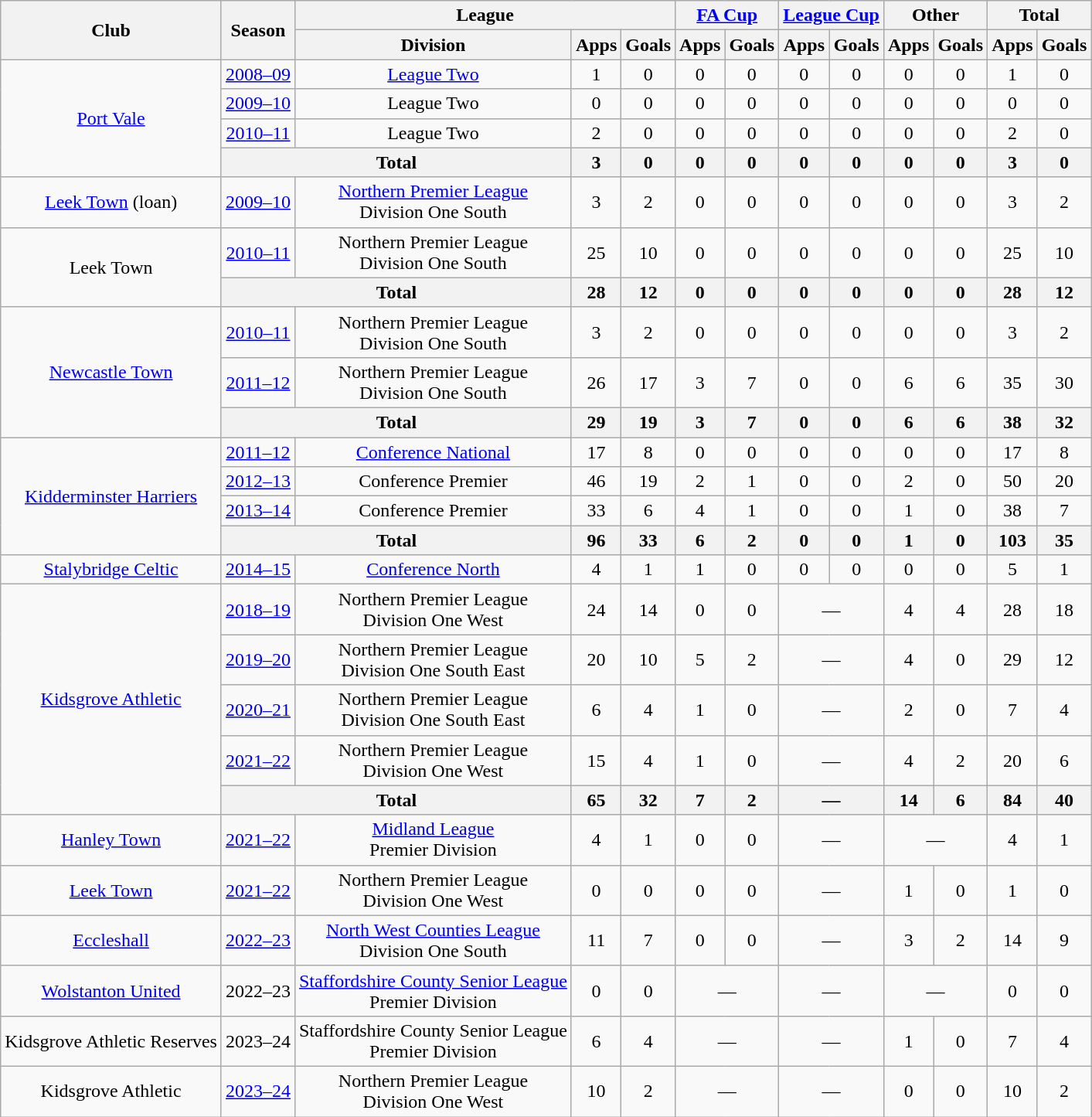<table class="wikitable" style="text-align:center">
<tr>
<th rowspan="2">Club</th>
<th rowspan="2">Season</th>
<th colspan="3">League</th>
<th colspan="2"><a href='#'>FA Cup</a></th>
<th colspan="2"><a href='#'>League Cup</a></th>
<th colspan="2">Other</th>
<th colspan="2">Total</th>
</tr>
<tr>
<th>Division</th>
<th>Apps</th>
<th>Goals</th>
<th>Apps</th>
<th>Goals</th>
<th>Apps</th>
<th>Goals</th>
<th>Apps</th>
<th>Goals</th>
<th>Apps</th>
<th>Goals</th>
</tr>
<tr>
<td rowspan="4"><a href='#'>Port Vale</a></td>
<td><a href='#'>2008–09</a></td>
<td><a href='#'>League Two</a></td>
<td>1</td>
<td>0</td>
<td>0</td>
<td>0</td>
<td>0</td>
<td>0</td>
<td>0</td>
<td>0</td>
<td>1</td>
<td>0</td>
</tr>
<tr>
<td><a href='#'>2009–10</a></td>
<td>League Two</td>
<td>0</td>
<td>0</td>
<td>0</td>
<td>0</td>
<td>0</td>
<td>0</td>
<td>0</td>
<td>0</td>
<td>0</td>
<td>0</td>
</tr>
<tr>
<td><a href='#'>2010–11</a></td>
<td>League Two</td>
<td>2</td>
<td>0</td>
<td>0</td>
<td>0</td>
<td>0</td>
<td>0</td>
<td>0</td>
<td>0</td>
<td>2</td>
<td>0</td>
</tr>
<tr>
<th colspan="2">Total</th>
<th>3</th>
<th>0</th>
<th>0</th>
<th>0</th>
<th>0</th>
<th>0</th>
<th>0</th>
<th>0</th>
<th>3</th>
<th>0</th>
</tr>
<tr>
<td><a href='#'>Leek Town</a> (loan)</td>
<td><a href='#'>2009–10</a></td>
<td><a href='#'>Northern Premier League</a><br>Division One South</td>
<td>3</td>
<td>2</td>
<td>0</td>
<td>0</td>
<td>0</td>
<td>0</td>
<td>0</td>
<td>0</td>
<td>3</td>
<td>2</td>
</tr>
<tr>
<td rowspan="2">Leek Town</td>
<td><a href='#'>2010–11</a></td>
<td>Northern Premier League<br>Division One South</td>
<td>25</td>
<td>10</td>
<td>0</td>
<td>0</td>
<td>0</td>
<td>0</td>
<td>0</td>
<td>0</td>
<td>25</td>
<td>10</td>
</tr>
<tr>
<th colspan="2">Total</th>
<th>28</th>
<th>12</th>
<th>0</th>
<th>0</th>
<th>0</th>
<th>0</th>
<th>0</th>
<th>0</th>
<th>28</th>
<th>12</th>
</tr>
<tr>
<td rowspan="3"><a href='#'>Newcastle Town</a></td>
<td><a href='#'>2010–11</a></td>
<td>Northern Premier League<br>Division One South</td>
<td>3</td>
<td>2</td>
<td>0</td>
<td>0</td>
<td>0</td>
<td>0</td>
<td>0</td>
<td>0</td>
<td>3</td>
<td>2</td>
</tr>
<tr>
<td><a href='#'>2011–12</a></td>
<td>Northern Premier League<br>Division One South</td>
<td>26</td>
<td>17</td>
<td>3</td>
<td>7</td>
<td>0</td>
<td>0</td>
<td>6</td>
<td>6</td>
<td>35</td>
<td>30</td>
</tr>
<tr>
<th colspan="2">Total</th>
<th>29</th>
<th>19</th>
<th>3</th>
<th>7</th>
<th>0</th>
<th>0</th>
<th>6</th>
<th>6</th>
<th>38</th>
<th>32</th>
</tr>
<tr>
<td rowspan="4"><a href='#'>Kidderminster Harriers</a></td>
<td><a href='#'>2011–12</a></td>
<td><a href='#'>Conference National</a></td>
<td>17</td>
<td>8</td>
<td>0</td>
<td>0</td>
<td>0</td>
<td>0</td>
<td>0</td>
<td>0</td>
<td>17</td>
<td>8</td>
</tr>
<tr>
<td><a href='#'>2012–13</a></td>
<td>Conference Premier</td>
<td>46</td>
<td>19</td>
<td>2</td>
<td>1</td>
<td>0</td>
<td>0</td>
<td>2</td>
<td>0</td>
<td>50</td>
<td>20</td>
</tr>
<tr>
<td><a href='#'>2013–14</a></td>
<td>Conference Premier</td>
<td>33</td>
<td>6</td>
<td>4</td>
<td>1</td>
<td>0</td>
<td>0</td>
<td>1</td>
<td>0</td>
<td>38</td>
<td>7</td>
</tr>
<tr>
<th colspan="2">Total</th>
<th>96</th>
<th>33</th>
<th>6</th>
<th>2</th>
<th>0</th>
<th>0</th>
<th>1</th>
<th>0</th>
<th>103</th>
<th>35</th>
</tr>
<tr>
<td><a href='#'>Stalybridge Celtic</a></td>
<td><a href='#'>2014–15</a></td>
<td><a href='#'>Conference North</a></td>
<td>4</td>
<td>1</td>
<td>1</td>
<td>0</td>
<td>0</td>
<td>0</td>
<td>0</td>
<td>0</td>
<td>5</td>
<td>1</td>
</tr>
<tr>
<td rowspan="5"><a href='#'>Kidsgrove Athletic</a></td>
<td><a href='#'>2018–19</a></td>
<td>Northern Premier League<br>Division One West</td>
<td>24</td>
<td>14</td>
<td>0</td>
<td>0</td>
<td colspan=2>—</td>
<td>4</td>
<td>4</td>
<td>28</td>
<td>18</td>
</tr>
<tr>
<td><a href='#'>2019–20</a></td>
<td>Northern Premier League<br>Division One South East</td>
<td>20</td>
<td>10</td>
<td>5</td>
<td>2</td>
<td colspan=2>—</td>
<td>4</td>
<td>0</td>
<td>29</td>
<td>12</td>
</tr>
<tr>
<td><a href='#'>2020–21</a></td>
<td>Northern Premier League<br>Division One South East</td>
<td>6</td>
<td>4</td>
<td>1</td>
<td>0</td>
<td colspan=2>—</td>
<td>2</td>
<td>0</td>
<td>7</td>
<td>4</td>
</tr>
<tr>
<td><a href='#'>2021–22</a></td>
<td>Northern Premier League<br>Division One West</td>
<td>15</td>
<td>4</td>
<td>1</td>
<td>0</td>
<td colspan=2>—</td>
<td>4</td>
<td>2</td>
<td>20</td>
<td>6</td>
</tr>
<tr>
<th colspan="2">Total</th>
<th>65</th>
<th>32</th>
<th>7</th>
<th>2</th>
<th colspan=2>—</th>
<th>14</th>
<th>6</th>
<th>84</th>
<th>40</th>
</tr>
<tr>
<td><a href='#'>Hanley Town</a></td>
<td><a href='#'>2021–22</a></td>
<td><a href='#'>Midland League</a><br>Premier Division</td>
<td>4</td>
<td>1</td>
<td>0</td>
<td>0</td>
<td colspan=2>—</td>
<td colspan=2>—</td>
<td>4</td>
<td>1</td>
</tr>
<tr>
<td><a href='#'>Leek Town</a></td>
<td><a href='#'>2021–22</a></td>
<td>Northern Premier League<br>Division One West</td>
<td>0</td>
<td>0</td>
<td>0</td>
<td>0</td>
<td colspan=2>—</td>
<td>1</td>
<td>0</td>
<td>1</td>
<td>0</td>
</tr>
<tr>
<td><a href='#'>Eccleshall</a></td>
<td><a href='#'>2022–23</a></td>
<td><a href='#'>North West Counties League</a><br>Division One South</td>
<td>11</td>
<td>7</td>
<td>0</td>
<td>0</td>
<td colspan=2>—</td>
<td>3</td>
<td>2</td>
<td>14</td>
<td>9</td>
</tr>
<tr>
<td><a href='#'>Wolstanton United</a></td>
<td>2022–23</td>
<td><a href='#'>Staffordshire County Senior League</a><br>Premier Division</td>
<td>0</td>
<td>0</td>
<td colspan=2>—</td>
<td colspan=2>—</td>
<td colspan=2>—</td>
<td>0</td>
<td>0</td>
</tr>
<tr>
<td>Kidsgrove Athletic Reserves</td>
<td>2023–24</td>
<td>Staffordshire County Senior League<br>Premier Division</td>
<td>6</td>
<td>4</td>
<td colspan=2>—</td>
<td colspan=2>—</td>
<td>1</td>
<td>0</td>
<td>7</td>
<td>4</td>
</tr>
<tr>
<td>Kidsgrove Athletic</td>
<td><a href='#'>2023–24</a></td>
<td>Northern Premier League<br>Division One West</td>
<td>10</td>
<td>2</td>
<td colspan=2>—</td>
<td colspan=2>—</td>
<td>0</td>
<td>0</td>
<td>10</td>
<td>2</td>
</tr>
</table>
